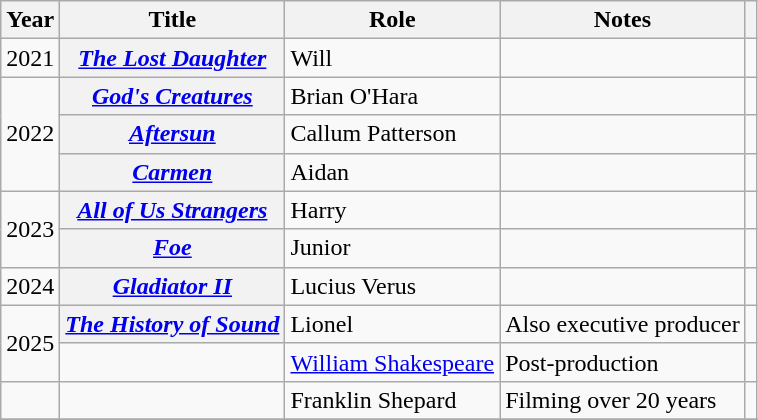<table class="wikitable plainrowheaders sortable">
<tr>
<th scope="col">Year</th>
<th scope="col">Title</th>
<th scope="col">Role</th>
<th scope="col" class="unsortable">Notes</th>
<th scope="col" class="unsortable"></th>
</tr>
<tr>
<td>2021</td>
<th scope="row"><em><a href='#'>The Lost Daughter</a></em></th>
<td>Will</td>
<td></td>
<td align="center"></td>
</tr>
<tr>
<td rowspan="3">2022</td>
<th scope="row"><em><a href='#'>God's Creatures</a></em></th>
<td>Brian O'Hara</td>
<td></td>
<td align="center"></td>
</tr>
<tr>
<th scope="row"><em><a href='#'>Aftersun</a></em></th>
<td>Callum Patterson</td>
<td></td>
<td align="center"></td>
</tr>
<tr>
<th scope="row"><em><a href='#'>Carmen</a></em></th>
<td>Aidan</td>
<td></td>
<td align="center"></td>
</tr>
<tr>
<td rowspan="2">2023</td>
<th scope="row"><em><a href='#'>All of Us Strangers</a></em></th>
<td>Harry</td>
<td></td>
<td align="center"></td>
</tr>
<tr>
<th scope="row"><em><a href='#'>Foe</a></em></th>
<td>Junior</td>
<td></td>
<td align="center"></td>
</tr>
<tr>
<td>2024</td>
<th scope="row"><em><a href='#'>Gladiator II</a></em></th>
<td>Lucius Verus</td>
<td></td>
<td align="center"></td>
</tr>
<tr>
<td rowspan="2">2025</td>
<th scope="row"><em><a href='#'>The History of Sound</a></em></th>
<td>Lionel</td>
<td>Also executive producer</td>
<td align="center"></td>
</tr>
<tr>
<td></td>
<td><a href='#'>William Shakespeare</a></td>
<td>Post-production</td>
<td align="center"></td>
</tr>
<tr>
<td></td>
<td></td>
<td>Franklin Shepard</td>
<td>Filming over 20 years</td>
<td align="center"></td>
</tr>
<tr>
</tr>
</table>
